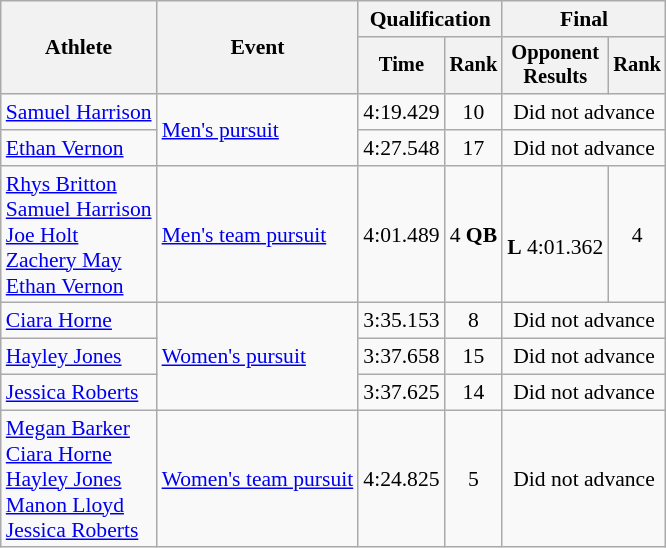<table class="wikitable" style="font-size:90%;">
<tr>
<th rowspan=2>Athlete</th>
<th rowspan=2>Event</th>
<th colspan=2>Qualification</th>
<th colspan=2>Final</th>
</tr>
<tr style="font-size:95%">
<th>Time</th>
<th>Rank</th>
<th>Opponent<br>Results</th>
<th>Rank</th>
</tr>
<tr align=center>
<td align=left><a href='#'>Samuel Harrison</a></td>
<td align=left rowspan=2><a href='#'>Men's pursuit</a></td>
<td>4:19.429</td>
<td>10</td>
<td colspan=2>Did not advance</td>
</tr>
<tr align=center>
<td align=left><a href='#'>Ethan Vernon</a></td>
<td>4:27.548</td>
<td>17</td>
<td colspan=2>Did not advance</td>
</tr>
<tr align=center>
<td align=left><a href='#'>Rhys Britton</a><br><a href='#'>Samuel Harrison</a><br><a href='#'>Joe Holt</a><br><a href='#'>Zachery May</a><br><a href='#'>Ethan Vernon</a></td>
<td align=left><a href='#'>Men's team pursuit</a></td>
<td>4:01.489</td>
<td>4 <strong>QB</strong></td>
<td><br><strong>L</strong> 4:01.362</td>
<td>4</td>
</tr>
<tr align=center>
<td align=left><a href='#'>Ciara Horne</a></td>
<td align=left rowspan=3><a href='#'>Women's pursuit</a></td>
<td>3:35.153</td>
<td>8</td>
<td colspan=2>Did not advance</td>
</tr>
<tr align=center>
<td align=left><a href='#'>Hayley Jones</a></td>
<td>3:37.658</td>
<td>15</td>
<td colspan=2>Did not advance</td>
</tr>
<tr align=center>
<td align=left><a href='#'>Jessica Roberts</a></td>
<td>3:37.625</td>
<td>14</td>
<td colspan=2>Did not advance</td>
</tr>
<tr align=center>
<td align=left><a href='#'>Megan Barker</a><br><a href='#'>Ciara Horne</a><br><a href='#'>Hayley Jones</a><br><a href='#'>Manon Lloyd</a><br><a href='#'>Jessica Roberts</a></td>
<td align=left><a href='#'>Women's team pursuit</a></td>
<td>4:24.825</td>
<td>5</td>
<td colspan=2>Did not advance</td>
</tr>
</table>
